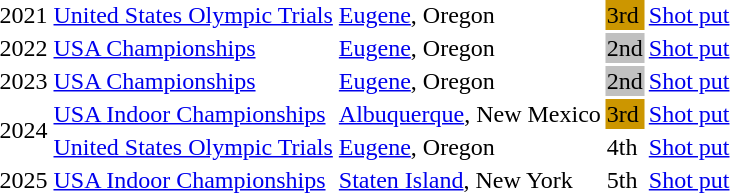<table>
<tr>
<td>2021</td>
<td><a href='#'>United States Olympic Trials</a></td>
<td><a href='#'>Eugene</a>, Oregon</td>
<td bgcolor=cc9966r>3rd</td>
<td><a href='#'>Shot put</a></td>
<td></td>
<td></td>
</tr>
<tr>
<td>2022</td>
<td><a href='#'>USA Championships</a></td>
<td><a href='#'>Eugene</a>, Oregon</td>
<td bgcolor=silver>2nd</td>
<td><a href='#'>Shot put</a></td>
<td></td>
<td></td>
</tr>
<tr>
<td>2023</td>
<td><a href='#'>USA Championships</a></td>
<td><a href='#'>Eugene</a>, Oregon</td>
<td bgcolor=silver>2nd</td>
<td><a href='#'>Shot put</a></td>
<td></td>
<td></td>
</tr>
<tr>
<td rowspan=2>2024</td>
<td><a href='#'>USA Indoor Championships</a></td>
<td><a href='#'>Albuquerque</a>, New Mexico</td>
<td bgcolor=cc9966r>3rd</td>
<td><a href='#'>Shot put</a></td>
<td></td>
<td></td>
</tr>
<tr>
<td><a href='#'>United States Olympic Trials</a></td>
<td><a href='#'>Eugene</a>, Oregon</td>
<td>4th</td>
<td><a href='#'>Shot put</a></td>
<td></td>
<td></td>
</tr>
<tr>
<td>2025</td>
<td><a href='#'>USA Indoor Championships</a></td>
<td><a href='#'>Staten Island</a>, New York</td>
<td>5th</td>
<td><a href='#'>Shot put</a></td>
<td></td>
<td></td>
</tr>
<tr>
</tr>
</table>
